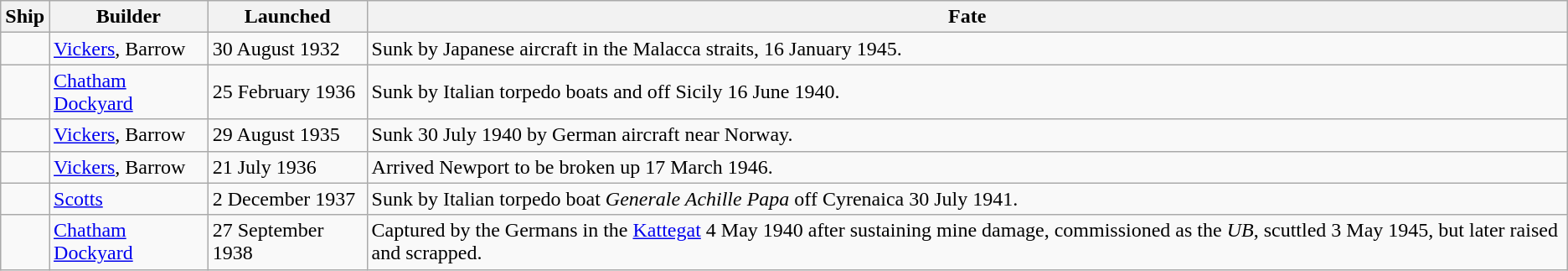<table class="wikitable">
<tr>
<th>Ship</th>
<th>Builder</th>
<th>Launched</th>
<th>Fate</th>
</tr>
<tr>
<td></td>
<td><a href='#'>Vickers</a>, Barrow</td>
<td>30 August 1932</td>
<td>Sunk by Japanese aircraft in the Malacca straits, 16 January 1945.</td>
</tr>
<tr>
<td></td>
<td><a href='#'>Chatham Dockyard</a></td>
<td>25 February 1936</td>
<td>Sunk by Italian torpedo boats  and  off Sicily 16 June 1940.</td>
</tr>
<tr>
<td></td>
<td><a href='#'>Vickers</a>, Barrow</td>
<td>29 August 1935</td>
<td>Sunk 30 July 1940 by German aircraft near Norway.</td>
</tr>
<tr>
<td></td>
<td><a href='#'>Vickers</a>, Barrow</td>
<td>21 July 1936</td>
<td>Arrived Newport to be broken up 17 March 1946.</td>
</tr>
<tr>
<td></td>
<td><a href='#'>Scotts</a></td>
<td>2 December 1937</td>
<td>Sunk by Italian torpedo boat <em>Generale Achille Papa</em> off Cyrenaica 30 July 1941.</td>
</tr>
<tr>
<td></td>
<td><a href='#'>Chatham Dockyard</a></td>
<td>27 September 1938</td>
<td>Captured by the Germans in the <a href='#'>Kattegat</a> 4 May 1940 after sustaining mine damage, commissioned as the <em>UB</em>, scuttled 3 May 1945, but later raised and scrapped.</td>
</tr>
</table>
